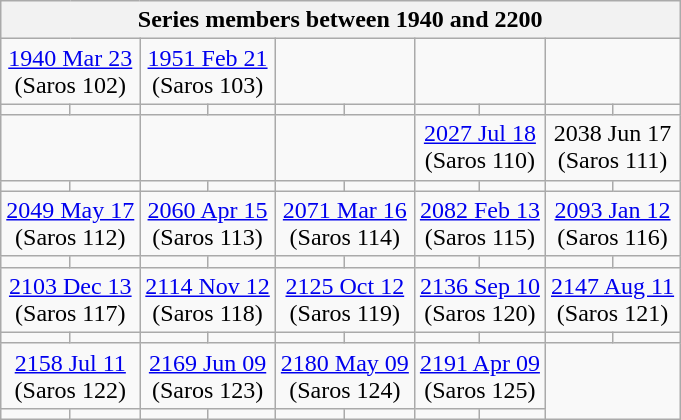<table class="wikitable mw-collapsible mw-collapsed">
<tr>
<th colspan=10>Series members between 1940 and 2200</th>
</tr>
<tr>
<td colspan=2 style="text-align:center;"><a href='#'>1940 Mar 23</a><br>(Saros 102)</td>
<td colspan=2 style="text-align:center;"><a href='#'>1951 Feb 21</a><br>(Saros 103)</td>
<td colspan=2 style="text-align:center;"></td>
<td colspan=2 style="text-align:center;"></td>
<td colspan=2 style="text-align:center;"></td>
</tr>
<tr>
<td></td>
<td></td>
<td></td>
<td></td>
<td></td>
<td></td>
<td></td>
<td></td>
<td></td>
<td></td>
</tr>
<tr>
<td colspan=2 style="text-align:center;"></td>
<td colspan=2 style="text-align:center;"></td>
<td colspan=2 style="text-align:center;"></td>
<td colspan=2 style="text-align:center;"><a href='#'>2027 Jul 18</a><br>(Saros 110)</td>
<td colspan=2 style="text-align:center;">2038 Jun 17<br>(Saros 111)</td>
</tr>
<tr>
<td></td>
<td></td>
<td></td>
<td></td>
<td></td>
<td></td>
<td></td>
<td></td>
<td></td>
<td></td>
</tr>
<tr>
<td colspan=2 style="text-align:center;"><a href='#'>2049 May 17</a><br>(Saros 112)</td>
<td colspan=2 style="text-align:center;"><a href='#'>2060 Apr 15</a><br>(Saros 113)</td>
<td colspan=2 style="text-align:center;"><a href='#'>2071 Mar 16</a><br>(Saros 114)</td>
<td colspan=2 style="text-align:center;"><a href='#'>2082 Feb 13</a><br>(Saros 115)</td>
<td colspan=2 style="text-align:center;"><a href='#'>2093 Jan 12</a><br>(Saros 116)</td>
</tr>
<tr>
<td></td>
<td></td>
<td></td>
<td></td>
<td></td>
<td></td>
<td></td>
<td></td>
<td></td>
<td></td>
</tr>
<tr>
<td colspan=2 style="text-align:center;"><a href='#'>2103 Dec 13</a><br>(Saros 117)</td>
<td colspan=2 style="text-align:center;"><a href='#'>2114 Nov 12</a><br>(Saros 118)</td>
<td colspan=2 style="text-align:center;"><a href='#'>2125 Oct 12</a><br>(Saros 119)</td>
<td colspan=2 style="text-align:center;"><a href='#'>2136 Sep 10</a><br>(Saros 120)</td>
<td colspan=2 style="text-align:center;"><a href='#'>2147 Aug 11</a><br>(Saros 121)</td>
</tr>
<tr>
<td></td>
<td></td>
<td></td>
<td></td>
<td></td>
<td></td>
<td></td>
<td></td>
<td></td>
<td></td>
</tr>
<tr>
<td colspan=2 style="text-align:center;"><a href='#'>2158 Jul 11</a><br>(Saros 122)</td>
<td colspan=2 style="text-align:center;"><a href='#'>2169 Jun 09</a><br>(Saros 123)</td>
<td colspan=2 style="text-align:center;"><a href='#'>2180 May 09</a><br>(Saros 124)</td>
<td colspan=2 style="text-align:center;"><a href='#'>2191 Apr 09</a><br>(Saros 125)</td>
</tr>
<tr>
<td></td>
<td></td>
<td></td>
<td></td>
<td></td>
<td></td>
<td></td>
<td></td>
</tr>
</table>
